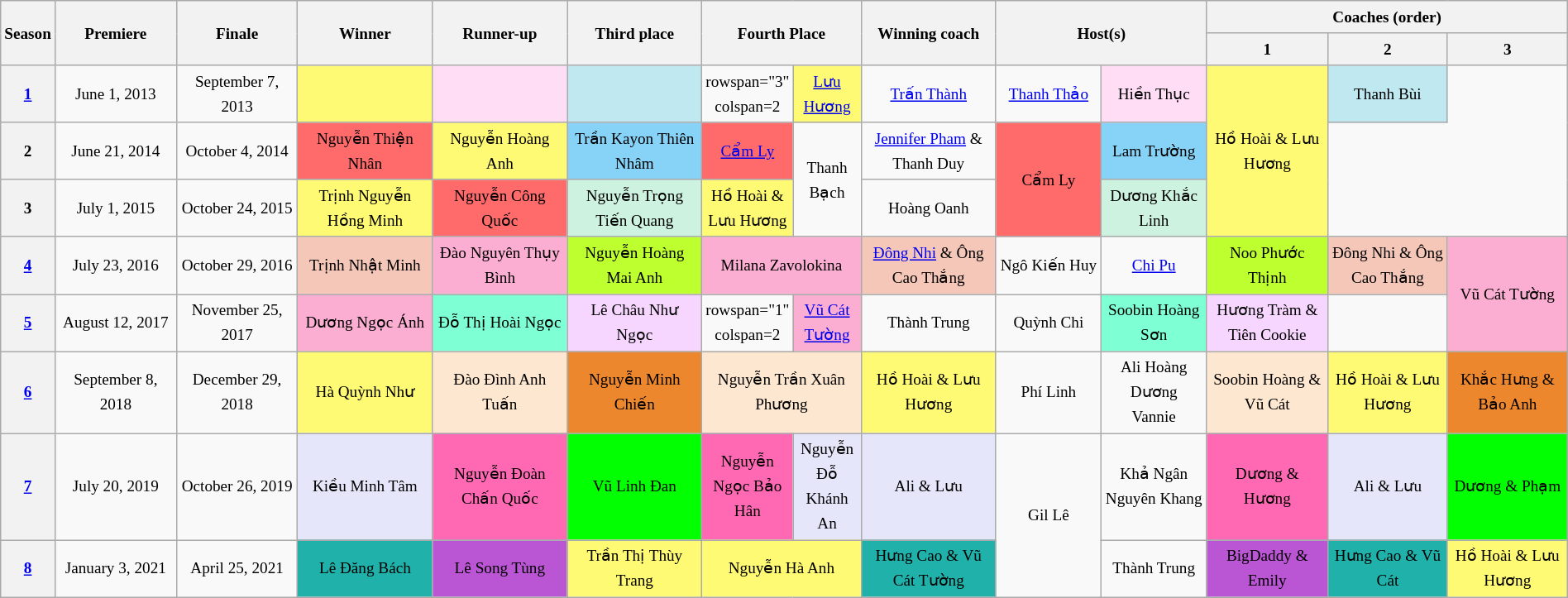<table class="wikitable" style="text-align:center; font-size:80%; line-height:20px;" width="100%">
<tr>
<th rowspan="2" scope="col" width="01%">Season</th>
<th rowspan="2" scope="col" width="08%">Premiere</th>
<th rowspan="2" scope="col" width="08%">Finale</th>
<th rowspan="2" scope="col" width="09%">Winner</th>
<th rowspan="2" scope="col" width="09%">Runner-up</th>
<th rowspan="2" scope="col" width="09%">Third place</th>
<th rowspan="2" colspan=2 scope="col" width="09%">Fourth Place</th>
<th rowspan="2" scope="col" width="09%">Winning coach</th>
<th colspan="2" rowspan="2" scope="col" width="14%">Host(s)</th>
<th colspan="3" scope="col" width="21%">Coaches (order)</th>
</tr>
<tr>
<th width="08%">1</th>
<th width="08%">2</th>
<th width="08%">3</th>
</tr>
<tr>
<th><a href='#'>1</a></th>
<td>June 1, 2013</td>
<td>September 7, 2013</td>
<td bgcolor="#fffa73"></td>
<td bgcolor="#ffddf4"></td>
<td bgcolor="#c0e8f0"></td>
<td>rowspan="3" colspan=2 </td>
<td bgcolor="#fffa73"> <a href='#'>Lưu Hương</a></td>
<td width="07%"><a href='#'>Trấn Thành</a></td>
<td width="07%"><a href='#'>Thanh Thảo</a></td>
<td bgcolor="#ffddf4">Hiền Thục</td>
<td rowspan="3" bgcolor="#fffa73">Hồ Hoài & Lưu Hương</td>
<td bgcolor="#c0e8f0">Thanh Bùi</td>
</tr>
<tr>
<th>2</th>
<td>June 21, 2014</td>
<td>October 4, 2014</td>
<td bgcolor="#FF6A6A">Nguyễn Thiện Nhân</td>
<td bgcolor="#fffa73">Nguyễn Hoàng Anh</td>
<td colspan=1 bgcolor="#87D3F8">Trần Kayon Thiên Nhâm</td>
<td bgcolor="#FF6A6A"><a href='#'>Cẩm Ly</a></td>
<td rowspan="2">Thanh Bạch</td>
<td><a href='#'>Jennifer Pham</a> & Thanh Duy</td>
<td rowspan="2" bgcolor="#FF6A6A">Cẩm Ly</td>
<td bgcolor="#87D3F8">Lam Trường</td>
</tr>
<tr>
<th>3</th>
<td>July 1, 2015</td>
<td>October 24, 2015</td>
<td bgcolor="#fffa73">Trịnh Nguyễn Hồng Minh</td>
<td bgcolor="#FF6A6A">Nguyễn Công Quốc</td>
<td colspan=1 bgcolor="#CEF2E0">Nguyễn Trọng Tiến Quang</td>
<td bgcolor="#fffa73">Hồ Hoài & Lưu Hương</td>
<td>Hoàng Oanh</td>
<td bgcolor="#CEF2E0">Dương Khắc Linh</td>
</tr>
<tr>
<th><a href='#'>4</a></th>
<td>July 23, 2016</td>
<td>October 29, 2016</td>
<td bgcolor="#f4c7b8">Trịnh Nhật Minh</td>
<td bgcolor="#FBAED2">Đào Nguyên Thụy Bình</td>
<td bgcolor="#bdff2f">Nguyễn Hoàng Mai Anh</td>
<td colspan=2 bgcolor="#FBAED2">Milana Zavolokina</td>
<td bgcolor="#f4c7b8"><a href='#'>Đông Nhi</a> & Ông Cao Thắng</td>
<td>Ngô Kiến Huy</td>
<td><a href='#'>Chi Pu</a></td>
<td bgcolor="#bdff2f">Noo Phước Thịnh</td>
<td bgcolor="#f4c7b8">Đông Nhi & Ông Cao Thắng</td>
<td rowspan="2" bgcolor="#FBAED2">Vũ Cát Tường</td>
</tr>
<tr>
<th rowspan="1"><a href='#'>5</a></th>
<td rowspan="1">August 12, 2017</td>
<td rowspan="1">November 25, 2017</td>
<td rowspan="1" bgcolor="#FBAED2">Dương Ngọc Ánh</td>
<td colspan="1" bgcolor="#7FFFD4">Đỗ Thị Hoài Ngọc</td>
<td colspan="1" bgcolor="#F6D6FE">Lê Châu Như Ngọc</td>
<td>rowspan="1" colspan=2 </td>
<td rowspan="1" bgcolor="#FBAED2"><a href='#'>Vũ Cát Tường</a></td>
<td rowspan="1">Thành Trung</td>
<td rowspan="1">Quỳnh Chi</td>
<td rowspan="1" bgcolor="#7FFFD4">Soobin Hoàng Sơn</td>
<td rowspan="1" bgcolor="#F6D6FE">Hương Tràm & Tiên Cookie</td>
</tr>
<tr>
<th><a href='#'>6</a></th>
<td>September 8, 2018</td>
<td>December 29, 2018</td>
<td bgcolor="#fffa73">Hà Quỳnh Như</td>
<td bgcolor="#FEE7D0">Đào Đình Anh Tuấn</td>
<td bgcolor="#ED872D">Nguyễn Minh Chiến</td>
<td colspan=2 bgcolor="#FEE7D0">Nguyễn Trần Xuân Phương</td>
<td bgcolor="#fffa73">Hồ Hoài & Lưu Hương</td>
<td>Phí Linh</td>
<td>Ali Hoàng Dương<br>Vannie</td>
<td bgcolor="#FEE7D0">Soobin Hoàng & Vũ Cát</td>
<td bgcolor="#fffa73">Hồ Hoài & Lưu Hương</td>
<td bgcolor="#ED872D">Khắc Hưng & Bảo Anh</td>
</tr>
<tr>
<th rowspan="1"><a href='#'>7</a></th>
<td rowspan="1">July 20, 2019</td>
<td rowspan="1">October 26, 2019</td>
<td bgcolor="lavender">Kiều Minh Tâm</td>
<td rowspan="1" bgcolor="hotpink">Nguyễn Đoàn Chấn Quốc</td>
<td rowspan="1" bgcolor="#02ff02">Vũ Linh Đan</td>
<td bgcolor="hotpink">Nguyễn Ngọc Bảo Hân</td>
<td bgcolor="lavender">Nguyễn Đỗ Khánh An</td>
<td bgcolor="lavender">Ali & Lưu</td>
<td rowspan="2">Gil Lê</td>
<td rowspan="1">Khả Ngân<br>Nguyên Khang</td>
<td rowspan="1" bgcolor="hotpink">Dương & Hương</td>
<td rowspan="1" bgcolor="lavender">Ali & Lưu</td>
<td rowspan="1" bgcolor="#02ff02">Dương & Phạm</td>
</tr>
<tr>
<th rowspan="1"><a href='#'>8</a></th>
<td rowspan="1">January 3, 2021</td>
<td rowspan="1">April 25, 2021</td>
<td rowspan="1" bgcolor="#20B2AA">Lê Đăng Bách</td>
<td rowspan="1" bgcolor="#BA55D3">Lê Song Tùng</td>
<td rowspan="1" bgcolor="#fffa73">Trần Thị Thùy Trang</td>
<td colspan=2 rowspan="1" bgcolor="#fffa73">Nguyễn Hà Anh</td>
<td bgcolor="#20B2AA">Hưng Cao & Vũ Cát Tường</td>
<td rowspan="1">Thành Trung</td>
<td rowspan="1" bgcolor="#BA55D3">BigDaddy & Emily</td>
<td bgcolor="#20b2aa">Hưng Cao & Vũ Cát</td>
<td rowspan="1" bgcolor="#fffa73">Hồ Hoài & Lưu Hương</td>
</tr>
</table>
